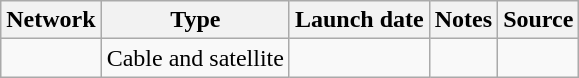<table class="wikitable sortable">
<tr>
<th>Network</th>
<th>Type</th>
<th>Launch date</th>
<th>Notes</th>
<th>Source</th>
</tr>
<tr>
<td><a href='#'></a></td>
<td>Cable and satellite</td>
<td></td>
<td></td>
<td></td>
</tr>
</table>
